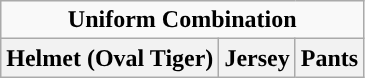<table class="wikitable">
<tr>
<td align="center" Colspan="3"><strong>Uniform Combination</strong></td>
</tr>
<tr align="center">
<th>Helmet (Oval Tiger)</th>
<th>Jersey</th>
<th>Pants</th>
</tr>
</table>
